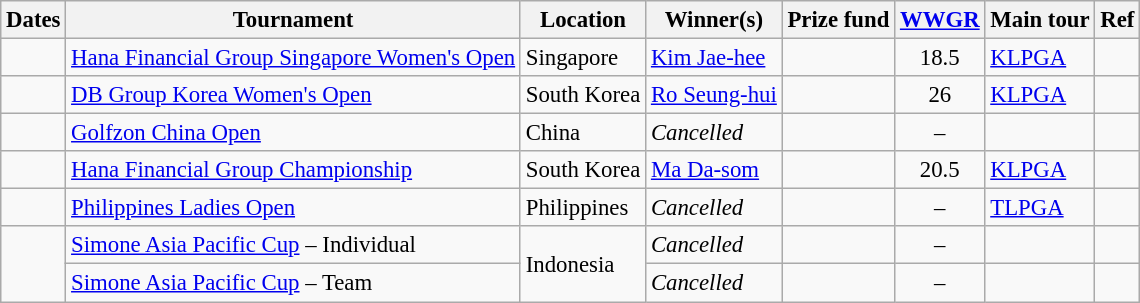<table class="wikitable" style="font-size:95%;">
<tr>
<th>Dates</th>
<th>Tournament</th>
<th>Location</th>
<th>Winner(s)</th>
<th>Prize fund</th>
<th><a href='#'>WWGR</a></th>
<th>Main tour</th>
<th>Ref</th>
</tr>
<tr>
<td></td>
<td><a href='#'>Hana Financial Group Singapore Women's Open</a></td>
<td>Singapore</td>
<td> <a href='#'>Kim Jae-hee</a></td>
<td align=right></td>
<td align=center>18.5</td>
<td><a href='#'>KLPGA</a></td>
<td></td>
</tr>
<tr>
<td></td>
<td><a href='#'>DB Group Korea Women's Open</a></td>
<td>South Korea</td>
<td> <a href='#'>Ro Seung-hui</a></td>
<td align=right></td>
<td align=center>26</td>
<td><a href='#'>KLPGA</a></td>
<td></td>
</tr>
<tr>
<td><s></s></td>
<td><a href='#'>Golfzon China Open</a></td>
<td>China</td>
<td><em>Cancelled</em></td>
<td align=right></td>
<td align=center>–</td>
<td></td>
<td></td>
</tr>
<tr>
<td></td>
<td><a href='#'>Hana Financial Group Championship</a></td>
<td>South Korea</td>
<td> <a href='#'>Ma Da-som</a></td>
<td align=right></td>
<td align=center>20.5</td>
<td><a href='#'>KLPGA</a></td>
<td></td>
</tr>
<tr>
<td><s></s></td>
<td><a href='#'>Philippines Ladies Open</a></td>
<td>Philippines</td>
<td><em>Cancelled</em></td>
<td align=right></td>
<td align=center>–</td>
<td><a href='#'>TLPGA</a></td>
<td></td>
</tr>
<tr>
<td rowspan=2><s></s></td>
<td><a href='#'>Simone Asia Pacific Cup</a> – Individual</td>
<td rowspan=2>Indonesia</td>
<td><em>Cancelled</em></td>
<td align=right></td>
<td align=center>–</td>
<td></td>
<td></td>
</tr>
<tr>
<td><a href='#'>Simone Asia Pacific Cup</a> – Team</td>
<td><em>Cancelled</em></td>
<td align=right></td>
<td align=center>–</td>
<td></td>
<td></td>
</tr>
</table>
